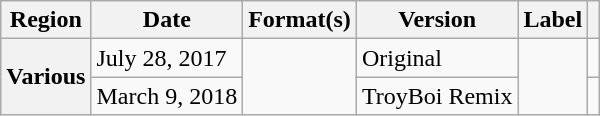<table class="wikitable plainrowheaders">
<tr>
<th scope="col">Region</th>
<th scope="col">Date</th>
<th scope="col">Format(s)</th>
<th scope="col">Version</th>
<th scope="col">Label</th>
<th scope="col"></th>
</tr>
<tr>
<th scope="row" rowspan="2">Various</th>
<td>July 28, 2017</td>
<td rowspan="2"></td>
<td>Original</td>
<td rowspan="2"></td>
<td align="center"></td>
</tr>
<tr>
<td>March 9, 2018</td>
<td>TroyBoi Remix</td>
<td align="center"></td>
</tr>
</table>
